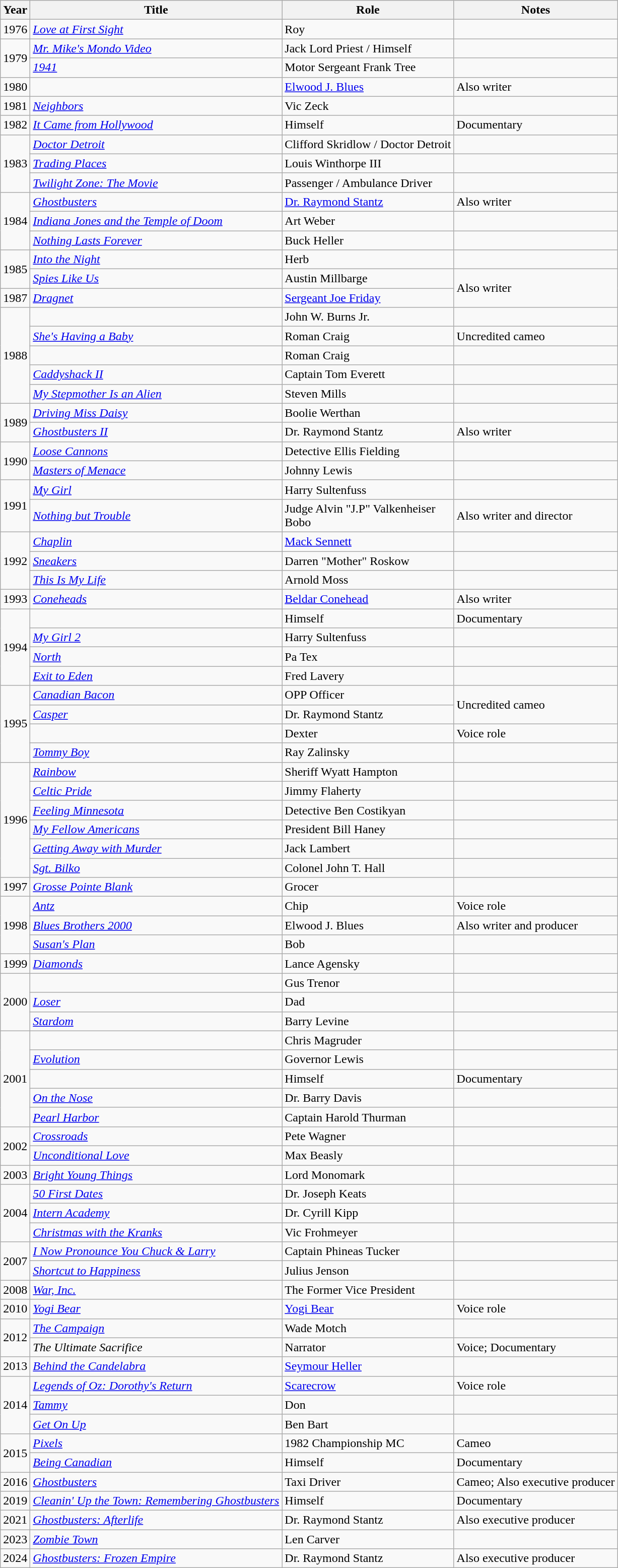<table class="wikitable sortable">
<tr>
<th>Year</th>
<th>Title</th>
<th>Role</th>
<th>Notes</th>
</tr>
<tr>
<td>1976</td>
<td><em><a href='#'>Love at First Sight</a></em></td>
<td>Roy</td>
<td></td>
</tr>
<tr>
<td rowspan=2>1979</td>
<td><em><a href='#'>Mr. Mike's Mondo Video</a></em></td>
<td>Jack Lord Priest / Himself</td>
<td></td>
</tr>
<tr>
<td><em><a href='#'>1941</a></em></td>
<td>Motor Sergeant Frank Tree</td>
<td></td>
</tr>
<tr>
<td>1980</td>
<td><em></em></td>
<td><a href='#'>Elwood J. Blues</a></td>
<td>Also writer</td>
</tr>
<tr>
<td>1981</td>
<td><em><a href='#'>Neighbors</a></em></td>
<td>Vic Zeck</td>
<td></td>
</tr>
<tr>
<td>1982</td>
<td><em><a href='#'>It Came from Hollywood</a></em></td>
<td>Himself</td>
<td>Documentary</td>
</tr>
<tr>
<td rowspan=3>1983</td>
<td><em><a href='#'>Doctor Detroit</a></em></td>
<td>Clifford Skridlow / Doctor Detroit</td>
<td></td>
</tr>
<tr>
<td><em><a href='#'>Trading Places</a></em></td>
<td>Louis Winthorpe III</td>
<td></td>
</tr>
<tr>
<td><em><a href='#'>Twilight Zone: The Movie</a></em></td>
<td>Passenger / Ambulance Driver</td>
<td></td>
</tr>
<tr>
<td rowspan=3>1984</td>
<td><em><a href='#'>Ghostbusters</a></em></td>
<td><a href='#'>Dr. Raymond Stantz</a></td>
<td>Also writer</td>
</tr>
<tr>
<td><em><a href='#'>Indiana Jones and the Temple of Doom</a></em></td>
<td>Art Weber</td>
<td></td>
</tr>
<tr>
<td><em><a href='#'>Nothing Lasts Forever</a></em></td>
<td>Buck Heller</td>
<td></td>
</tr>
<tr>
<td rowspan=2>1985</td>
<td><em><a href='#'>Into the Night</a></em></td>
<td>Herb</td>
<td></td>
</tr>
<tr>
<td><em><a href='#'>Spies Like Us</a></em></td>
<td>Austin Millbarge</td>
<td rowspan=2>Also writer</td>
</tr>
<tr>
<td>1987</td>
<td><em><a href='#'>Dragnet</a></em></td>
<td><a href='#'>Sergeant Joe Friday</a></td>
</tr>
<tr>
<td rowspan=5>1988</td>
<td><em></em></td>
<td>John W. Burns Jr.</td>
<td></td>
</tr>
<tr>
<td><em><a href='#'>She's Having a Baby</a></em></td>
<td>Roman Craig</td>
<td>Uncredited cameo</td>
</tr>
<tr>
<td><em></em></td>
<td>Roman Craig</td>
<td></td>
</tr>
<tr>
<td><em><a href='#'>Caddyshack II</a></em></td>
<td>Captain Tom Everett</td>
<td></td>
</tr>
<tr>
<td><em><a href='#'>My Stepmother Is an Alien</a></em></td>
<td>Steven Mills</td>
<td></td>
</tr>
<tr>
<td rowspan=2>1989</td>
<td><em><a href='#'>Driving Miss Daisy</a></em></td>
<td>Boolie Werthan</td>
<td></td>
</tr>
<tr>
<td><em><a href='#'>Ghostbusters II</a></em></td>
<td>Dr. Raymond Stantz</td>
<td>Also writer</td>
</tr>
<tr>
<td rowspan=2>1990</td>
<td><em><a href='#'>Loose Cannons</a></em></td>
<td>Detective Ellis Fielding</td>
<td></td>
</tr>
<tr>
<td><em><a href='#'>Masters of Menace</a></em></td>
<td>Johnny Lewis</td>
<td></td>
</tr>
<tr>
<td rowspan=2>1991</td>
<td><em><a href='#'>My Girl</a></em></td>
<td>Harry Sultenfuss</td>
<td></td>
</tr>
<tr>
<td><em><a href='#'>Nothing but Trouble</a></em></td>
<td>Judge Alvin "J.P" Valkenheiser <br> Bobo</td>
<td>Also writer and director</td>
</tr>
<tr>
<td rowspan=3>1992</td>
<td><em><a href='#'>Chaplin</a></em></td>
<td><a href='#'>Mack Sennett</a></td>
<td></td>
</tr>
<tr>
<td><em><a href='#'>Sneakers</a></em></td>
<td>Darren "Mother" Roskow</td>
<td></td>
</tr>
<tr>
<td><em><a href='#'>This Is My Life</a></em></td>
<td>Arnold Moss</td>
<td></td>
</tr>
<tr>
<td>1993</td>
<td><em><a href='#'>Coneheads</a></em></td>
<td><a href='#'>Beldar Conehead</a></td>
<td>Also writer</td>
</tr>
<tr>
<td rowspan=4>1994</td>
<td><em></em></td>
<td>Himself</td>
<td>Documentary</td>
</tr>
<tr>
<td><em><a href='#'>My Girl 2</a></em></td>
<td>Harry Sultenfuss</td>
<td></td>
</tr>
<tr>
<td><em><a href='#'>North</a></em></td>
<td>Pa Tex</td>
<td></td>
</tr>
<tr>
<td><em><a href='#'>Exit to Eden</a></em></td>
<td>Fred Lavery</td>
<td></td>
</tr>
<tr>
<td rowspan=4>1995</td>
<td><em><a href='#'>Canadian Bacon</a></em></td>
<td>OPP Officer</td>
<td rowspan="2">Uncredited cameo</td>
</tr>
<tr>
<td><em><a href='#'>Casper</a></em></td>
<td>Dr. Raymond Stantz</td>
</tr>
<tr>
<td><em></em></td>
<td>Dexter</td>
<td>Voice role</td>
</tr>
<tr>
<td><em><a href='#'>Tommy Boy</a></em></td>
<td>Ray Zalinsky</td>
<td></td>
</tr>
<tr>
<td rowspan=6>1996</td>
<td><em><a href='#'>Rainbow</a></em></td>
<td>Sheriff Wyatt Hampton</td>
<td></td>
</tr>
<tr>
<td><em><a href='#'>Celtic Pride</a></em></td>
<td>Jimmy Flaherty</td>
<td></td>
</tr>
<tr>
<td><em><a href='#'>Feeling Minnesota</a></em></td>
<td>Detective Ben Costikyan</td>
<td></td>
</tr>
<tr>
<td><em><a href='#'>My Fellow Americans</a></em></td>
<td>President Bill Haney</td>
<td></td>
</tr>
<tr>
<td><em><a href='#'>Getting Away with Murder</a></em></td>
<td>Jack Lambert</td>
<td></td>
</tr>
<tr>
<td><em><a href='#'>Sgt. Bilko</a></em></td>
<td>Colonel John T. Hall</td>
<td></td>
</tr>
<tr>
<td>1997</td>
<td><em><a href='#'>Grosse Pointe Blank</a></em></td>
<td>Grocer</td>
<td></td>
</tr>
<tr>
<td rowspan=3>1998</td>
<td><em><a href='#'>Antz</a></em></td>
<td>Chip</td>
<td>Voice role</td>
</tr>
<tr>
<td><em><a href='#'>Blues Brothers 2000</a></em></td>
<td>Elwood J. Blues</td>
<td>Also writer and producer</td>
</tr>
<tr>
<td><em><a href='#'>Susan's Plan</a></em></td>
<td>Bob</td>
<td></td>
</tr>
<tr>
<td>1999</td>
<td><em><a href='#'>Diamonds</a></em></td>
<td>Lance Agensky</td>
<td></td>
</tr>
<tr>
<td rowspan=3>2000</td>
<td><em></em></td>
<td>Gus Trenor</td>
<td></td>
</tr>
<tr>
<td><em><a href='#'>Loser</a></em></td>
<td>Dad</td>
<td></td>
</tr>
<tr>
<td><em><a href='#'>Stardom</a></em></td>
<td>Barry Levine</td>
<td></td>
</tr>
<tr>
<td rowspan=5>2001</td>
<td><em></em></td>
<td>Chris Magruder</td>
<td></td>
</tr>
<tr>
<td><em><a href='#'>Evolution</a></em></td>
<td>Governor Lewis</td>
<td></td>
</tr>
<tr>
<td><em></em></td>
<td>Himself</td>
<td>Documentary</td>
</tr>
<tr>
<td><em><a href='#'>On the Nose</a></em></td>
<td>Dr. Barry Davis</td>
<td></td>
</tr>
<tr>
<td><em><a href='#'>Pearl Harbor</a></em></td>
<td>Captain Harold Thurman</td>
<td></td>
</tr>
<tr>
<td rowspan=2>2002</td>
<td><em><a href='#'>Crossroads</a></em></td>
<td>Pete Wagner</td>
<td></td>
</tr>
<tr>
<td><em><a href='#'>Unconditional Love</a></em></td>
<td>Max Beasly</td>
<td></td>
</tr>
<tr>
<td>2003</td>
<td><em><a href='#'>Bright Young Things</a></em></td>
<td>Lord Monomark</td>
<td></td>
</tr>
<tr>
<td rowspan=3>2004</td>
<td><em><a href='#'>50 First Dates</a></em></td>
<td>Dr. Joseph Keats</td>
<td></td>
</tr>
<tr>
<td><em><a href='#'>Intern Academy</a></em></td>
<td>Dr. Cyrill Kipp</td>
<td></td>
</tr>
<tr>
<td><em><a href='#'>Christmas with the Kranks</a></em></td>
<td>Vic Frohmeyer</td>
<td></td>
</tr>
<tr>
<td rowspan=2>2007</td>
<td><em><a href='#'>I Now Pronounce You Chuck & Larry</a></em></td>
<td>Captain Phineas Tucker</td>
<td></td>
</tr>
<tr>
<td><em><a href='#'>Shortcut to Happiness</a></em></td>
<td>Julius Jenson</td>
<td></td>
</tr>
<tr>
<td>2008</td>
<td><em><a href='#'>War, Inc.</a></em></td>
<td>The Former Vice President</td>
<td></td>
</tr>
<tr>
<td>2010</td>
<td><em><a href='#'>Yogi Bear</a></em></td>
<td><a href='#'>Yogi Bear</a></td>
<td>Voice role</td>
</tr>
<tr>
<td rowspan=2>2012</td>
<td data-sort-value="Campaign, The"><em><a href='#'>The Campaign</a></em></td>
<td>Wade Motch</td>
<td></td>
</tr>
<tr>
<td data-sort-value="Ultimate Sacrifice, The"><em>The Ultimate Sacrifice</em></td>
<td>Narrator</td>
<td>Voice; Documentary</td>
</tr>
<tr>
<td>2013</td>
<td><em><a href='#'>Behind the Candelabra</a></em></td>
<td><a href='#'>Seymour Heller</a></td>
<td></td>
</tr>
<tr>
<td rowspan=3>2014</td>
<td><em><a href='#'>Legends of Oz: Dorothy's Return</a></em></td>
<td><a href='#'>Scarecrow</a></td>
<td>Voice role</td>
</tr>
<tr>
<td><em><a href='#'>Tammy</a></em></td>
<td>Don</td>
<td></td>
</tr>
<tr>
<td><em><a href='#'>Get On Up</a></em></td>
<td>Ben Bart</td>
<td></td>
</tr>
<tr>
<td rowspan=2>2015</td>
<td><em><a href='#'>Pixels</a></em></td>
<td>1982 Championship MC</td>
<td>Cameo</td>
</tr>
<tr>
<td><em><a href='#'>Being Canadian</a></em></td>
<td>Himself</td>
<td>Documentary</td>
</tr>
<tr>
<td>2016</td>
<td><em><a href='#'>Ghostbusters</a></em></td>
<td>Taxi Driver</td>
<td>Cameo; Also executive producer</td>
</tr>
<tr>
<td>2019</td>
<td><em><a href='#'>Cleanin' Up the Town: Remembering Ghostbusters</a></em></td>
<td>Himself</td>
<td>Documentary</td>
</tr>
<tr>
<td>2021</td>
<td><em><a href='#'>Ghostbusters: Afterlife</a></em></td>
<td>Dr. Raymond Stantz</td>
<td>Also executive producer</td>
</tr>
<tr>
<td>2023</td>
<td><em><a href='#'>Zombie Town</a></em></td>
<td>Len Carver</td>
<td></td>
</tr>
<tr>
<td>2024</td>
<td><em><a href='#'>Ghostbusters: Frozen Empire</a></em></td>
<td>Dr. Raymond Stantz</td>
<td>Also executive producer</td>
</tr>
</table>
